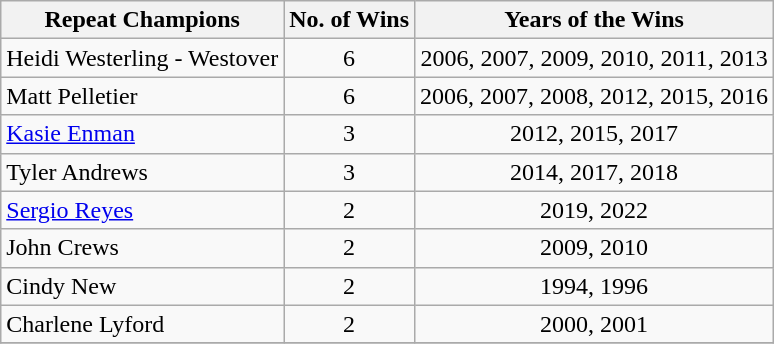<table class="wikitable">
<tr>
<th>Repeat Champions</th>
<th>No. of Wins</th>
<th>Years of the Wins</th>
</tr>
<tr>
<td>Heidi Westerling - Westover</td>
<td style="text-align:center">6</td>
<td style="text-align:center">2006, 2007, 2009, 2010, 2011, 2013</td>
</tr>
<tr>
<td>Matt Pelletier</td>
<td style="text-align:center">6</td>
<td style="text-align:center">2006, 2007, 2008, 2012, 2015, 2016</td>
</tr>
<tr>
<td><a href='#'>Kasie Enman</a></td>
<td style="text-align:center">3</td>
<td style="text-align:center">2012, 2015, 2017</td>
</tr>
<tr>
<td>Tyler Andrews</td>
<td style="text-align:center">3</td>
<td style="text-align:center">2014, 2017, 2018</td>
</tr>
<tr>
<td><a href='#'>Sergio Reyes</a></td>
<td style="text-align:center">2</td>
<td style="text-align:center">2019, 2022</td>
</tr>
<tr>
<td>John Crews</td>
<td style="text-align:center">2</td>
<td style="text-align:center">2009, 2010</td>
</tr>
<tr>
<td>Cindy New</td>
<td style="text-align:center">2</td>
<td style="text-align:center">1994, 1996</td>
</tr>
<tr>
<td>Charlene Lyford</td>
<td style="text-align:center">2</td>
<td style="text-align:center">2000, 2001</td>
</tr>
<tr>
</tr>
</table>
